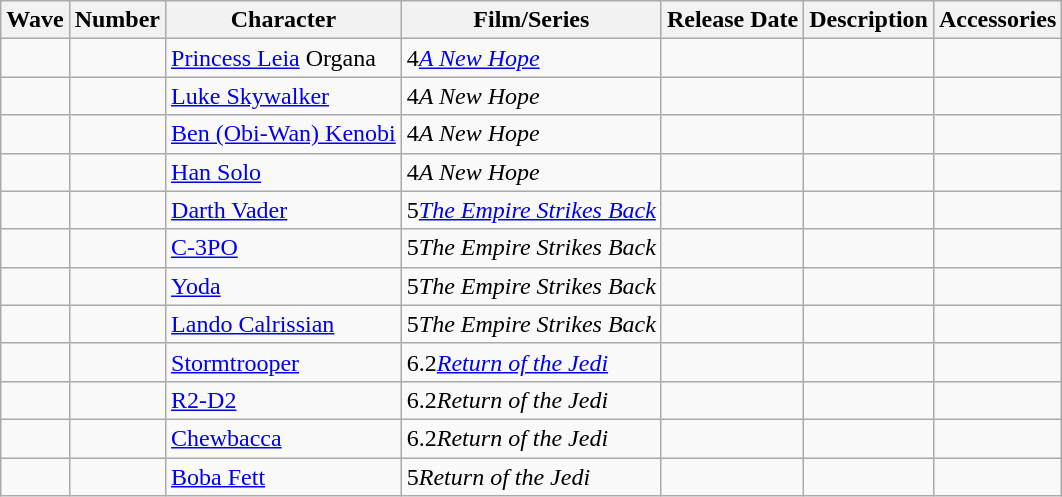<table class="wikitable sortable">
<tr>
<th>Wave</th>
<th>Number</th>
<th class=unsortable>Character</th>
<th>Film/Series</th>
<th>Release Date</th>
<th class=unsortable>Description</th>
<th class=unsortable>Accessories</th>
</tr>
<tr>
<td> </td>
<td> </td>
<td><a href='#'>Princess Leia</a> Organa</td>
<td><span>4</span><em><a href='#'>A New Hope</a></em></td>
<td> </td>
<td> </td>
<td> </td>
</tr>
<tr>
<td> </td>
<td> </td>
<td><a href='#'>Luke Skywalker</a></td>
<td><span>4</span><em>A New Hope</em></td>
<td> </td>
<td> </td>
<td> </td>
</tr>
<tr>
<td> </td>
<td> </td>
<td><a href='#'>Ben (Obi-Wan) Kenobi</a></td>
<td><span>4</span><em>A New Hope</em></td>
<td> </td>
<td> </td>
<td> </td>
</tr>
<tr>
<td> </td>
<td> </td>
<td><a href='#'>Han Solo</a></td>
<td><span>4</span><em>A New Hope</em></td>
<td> </td>
<td> </td>
<td> </td>
</tr>
<tr>
<td> </td>
<td> </td>
<td><a href='#'>Darth Vader</a></td>
<td><span>5</span><em><a href='#'>The Empire Strikes Back</a></em></td>
<td> </td>
<td> </td>
<td> </td>
</tr>
<tr>
<td> </td>
<td> </td>
<td><a href='#'>C-3PO</a></td>
<td><span>5</span><em>The Empire Strikes Back</em></td>
<td> </td>
<td> </td>
<td> </td>
</tr>
<tr>
<td> </td>
<td> </td>
<td><a href='#'>Yoda</a></td>
<td><span>5</span><em>The Empire Strikes Back</em></td>
<td> </td>
<td> </td>
<td> </td>
</tr>
<tr>
<td> </td>
<td> </td>
<td><a href='#'>Lando Calrissian</a></td>
<td><span>5</span><em>The Empire Strikes Back</em></td>
<td> </td>
<td> </td>
<td> </td>
</tr>
<tr>
<td> </td>
<td> </td>
<td><a href='#'>Stormtrooper</a></td>
<td><span>6.2</span><em><a href='#'>Return of the Jedi</a></em></td>
<td> </td>
<td> </td>
<td> </td>
</tr>
<tr>
<td> </td>
<td> </td>
<td><a href='#'>R2-D2</a></td>
<td><span>6.2</span><em>Return of the Jedi</em></td>
<td> </td>
<td> </td>
<td> </td>
</tr>
<tr>
<td> </td>
<td> </td>
<td><a href='#'>Chewbacca</a></td>
<td><span>6.2</span><em>Return of the Jedi</em></td>
<td> </td>
<td> </td>
<td> </td>
</tr>
<tr>
<td> </td>
<td> </td>
<td><a href='#'>Boba Fett</a></td>
<td><span>5</span><em>Return of the Jedi</em></td>
<td> </td>
<td> </td>
<td> </td>
</tr>
</table>
